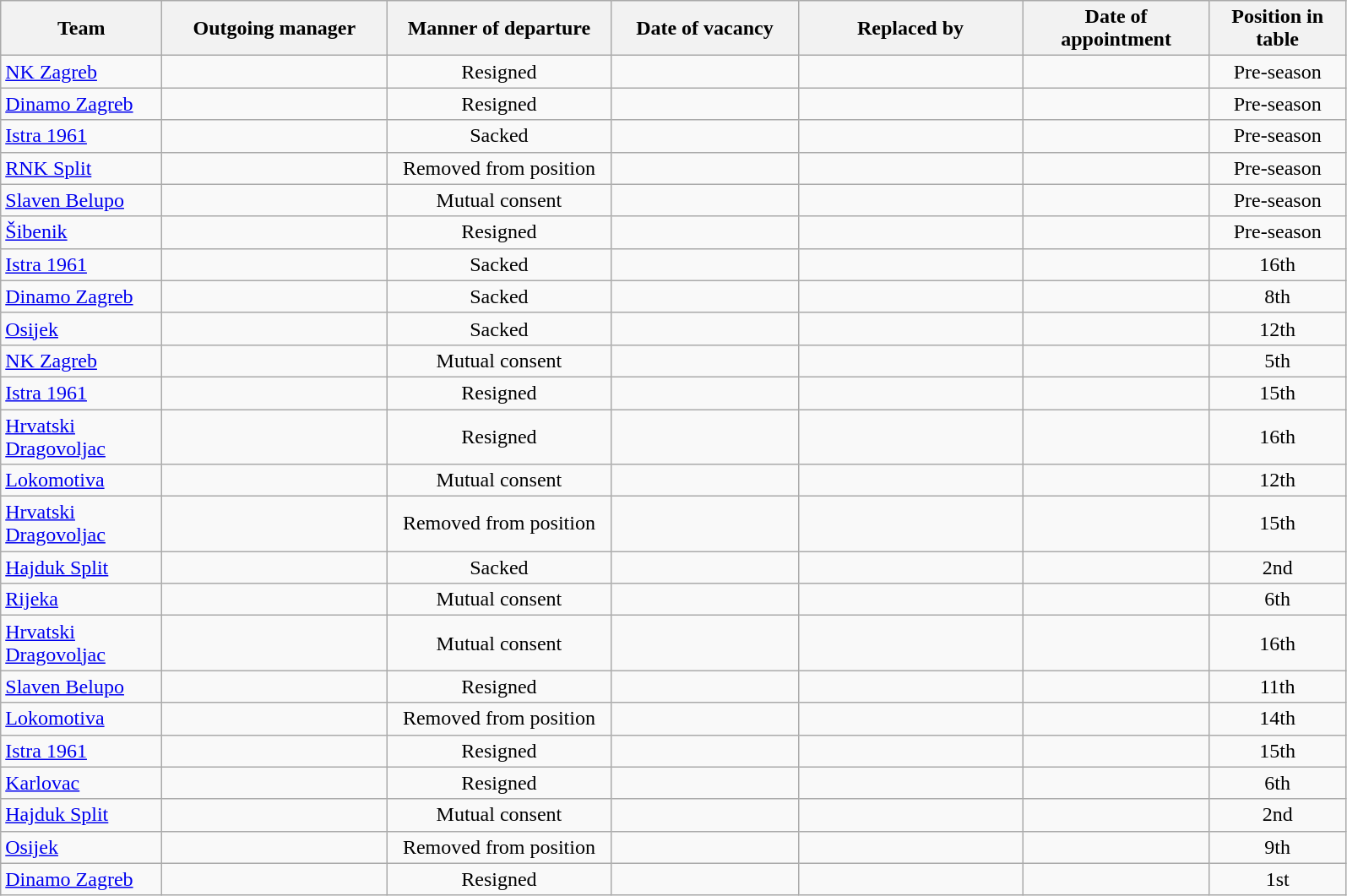<table class="wikitable sortable" style="text-align: center;">
<tr>
<th width="120">Team</th>
<th width="170">Outgoing manager</th>
<th width="170">Manner of departure</th>
<th width="140">Date of vacancy</th>
<th width="170">Replaced by</th>
<th width="140">Date of appointment</th>
<th width="100">Position in table</th>
</tr>
<tr>
<td style="text-align:left;"><a href='#'>NK Zagreb</a></td>
<td style="text-align:left;"> </td>
<td>Resigned</td>
<td></td>
<td style="text-align:left;"> </td>
<td></td>
<td>Pre-season</td>
</tr>
<tr>
<td style="text-align:left;"><a href='#'>Dinamo Zagreb</a></td>
<td style="text-align:left;"> </td>
<td>Resigned</td>
<td></td>
<td style="text-align:left;"> </td>
<td></td>
<td>Pre-season</td>
</tr>
<tr>
<td style="text-align:left;"><a href='#'>Istra 1961</a></td>
<td style="text-align:left;"> </td>
<td>Sacked</td>
<td></td>
<td style="text-align:left;"> </td>
<td></td>
<td>Pre-season</td>
</tr>
<tr>
<td style="text-align:left;"><a href='#'>RNK Split</a></td>
<td style="text-align:left;"> </td>
<td>Removed from position</td>
<td></td>
<td style="text-align:left;"> </td>
<td></td>
<td>Pre-season</td>
</tr>
<tr>
<td style="text-align:left;"><a href='#'>Slaven Belupo</a></td>
<td style="text-align:left;"> </td>
<td>Mutual consent</td>
<td></td>
<td style="text-align:left;"> </td>
<td></td>
<td>Pre-season</td>
</tr>
<tr>
<td style="text-align:left;"><a href='#'>Šibenik</a></td>
<td style="text-align:left;"> </td>
<td>Resigned</td>
<td></td>
<td style="text-align:left;"> </td>
<td></td>
<td>Pre-season</td>
</tr>
<tr>
<td style="text-align:left;"><a href='#'>Istra 1961</a></td>
<td style="text-align:left;"> </td>
<td>Sacked</td>
<td></td>
<td style="text-align:left;"> </td>
<td></td>
<td>16th</td>
</tr>
<tr>
<td style="text-align:left;"><a href='#'>Dinamo Zagreb</a></td>
<td style="text-align:left;"> </td>
<td>Sacked</td>
<td></td>
<td style="text-align:left;"> </td>
<td></td>
<td>8th</td>
</tr>
<tr>
<td style="text-align:left;"><a href='#'>Osijek</a></td>
<td style="text-align:left;"> </td>
<td>Sacked</td>
<td></td>
<td style="text-align:left;"> </td>
<td></td>
<td>12th</td>
</tr>
<tr>
<td style="text-align:left;"><a href='#'>NK Zagreb</a></td>
<td style="text-align:left;"> </td>
<td>Mutual consent</td>
<td></td>
<td style="text-align:left;"> </td>
<td></td>
<td>5th</td>
</tr>
<tr>
<td style="text-align:left;"><a href='#'>Istra 1961</a></td>
<td style="text-align:left;"> </td>
<td>Resigned</td>
<td></td>
<td style="text-align:left;"> </td>
<td></td>
<td>15th</td>
</tr>
<tr>
<td style="text-align:left;"><a href='#'>Hrvatski Dragovoljac</a></td>
<td style="text-align:left;"> </td>
<td>Resigned</td>
<td></td>
<td style="text-align:left;"> </td>
<td></td>
<td>16th</td>
</tr>
<tr>
<td style="text-align:left;"><a href='#'>Lokomotiva</a></td>
<td style="text-align:left;"> </td>
<td>Mutual consent</td>
<td></td>
<td style="text-align:left;"> </td>
<td></td>
<td>12th</td>
</tr>
<tr>
<td style="text-align:left;"><a href='#'>Hrvatski Dragovoljac</a></td>
<td style="text-align:left;"> </td>
<td>Removed from position</td>
<td></td>
<td style="text-align:left;"> </td>
<td></td>
<td>15th</td>
</tr>
<tr>
<td style="text-align:left;"><a href='#'>Hajduk Split</a></td>
<td style="text-align:left;"> </td>
<td>Sacked</td>
<td></td>
<td style="text-align:left;"> </td>
<td></td>
<td>2nd</td>
</tr>
<tr>
<td style="text-align:left;"><a href='#'>Rijeka</a></td>
<td style="text-align:left;"> </td>
<td>Mutual consent</td>
<td></td>
<td style="text-align:left;"> </td>
<td></td>
<td>6th</td>
</tr>
<tr>
<td style="text-align:left;"><a href='#'>Hrvatski Dragovoljac</a></td>
<td style="text-align:left;"> </td>
<td>Mutual consent</td>
<td></td>
<td style="text-align:left;"> </td>
<td></td>
<td>16th</td>
</tr>
<tr>
<td style="text-align:left;"><a href='#'>Slaven Belupo</a></td>
<td style="text-align:left;"> </td>
<td>Resigned</td>
<td></td>
<td style="text-align:left;"> </td>
<td></td>
<td>11th</td>
</tr>
<tr>
<td style="text-align:left;"><a href='#'>Lokomotiva</a></td>
<td style="text-align:left;"> </td>
<td>Removed from position</td>
<td></td>
<td style="text-align:left;"> </td>
<td></td>
<td>14th</td>
</tr>
<tr>
<td style="text-align:left;"><a href='#'>Istra 1961</a></td>
<td style="text-align:left;"> </td>
<td>Resigned</td>
<td></td>
<td style="text-align:left;"> </td>
<td></td>
<td>15th</td>
</tr>
<tr>
<td style="text-align:left;"><a href='#'>Karlovac</a></td>
<td style="text-align:left;"> </td>
<td>Resigned</td>
<td></td>
<td style="text-align:left;"> </td>
<td></td>
<td>6th</td>
</tr>
<tr>
<td style="text-align:left;"><a href='#'>Hajduk Split</a></td>
<td style="text-align:left;"> </td>
<td>Mutual consent</td>
<td></td>
<td style="text-align:left;"> </td>
<td></td>
<td>2nd</td>
</tr>
<tr>
<td style="text-align:left;"><a href='#'>Osijek</a></td>
<td style="text-align:left;"> </td>
<td>Removed from position</td>
<td></td>
<td style="text-align:left;"> </td>
<td></td>
<td>9th</td>
</tr>
<tr>
<td style="text-align:left;"><a href='#'>Dinamo Zagreb</a></td>
<td style="text-align:left;"> </td>
<td>Resigned</td>
<td></td>
<td style="text-align:left;"> </td>
<td></td>
<td>1st</td>
</tr>
</table>
